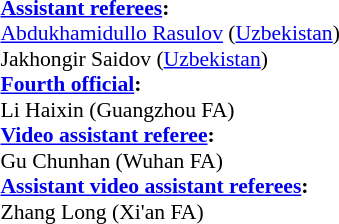<table style="width:100%; font-size:90%;">
<tr>
<td><br><strong><a href='#'>Assistant referees</a>:</strong>
<br><a href='#'>Abdukhamidullo Rasulov</a> (<a href='#'>Uzbekistan</a>)
<br>Jakhongir Saidov (<a href='#'>Uzbekistan</a>)
<br><strong><a href='#'>Fourth official</a>:</strong>
<br>Li Haixin (Guangzhou FA)
<br><strong><a href='#'>Video assistant referee</a>:</strong>
<br>Gu Chunhan (Wuhan FA)
<br><strong><a href='#'>Assistant video assistant referees</a>:</strong>
<br>Zhang Long (Xi'an FA)</td>
</tr>
</table>
